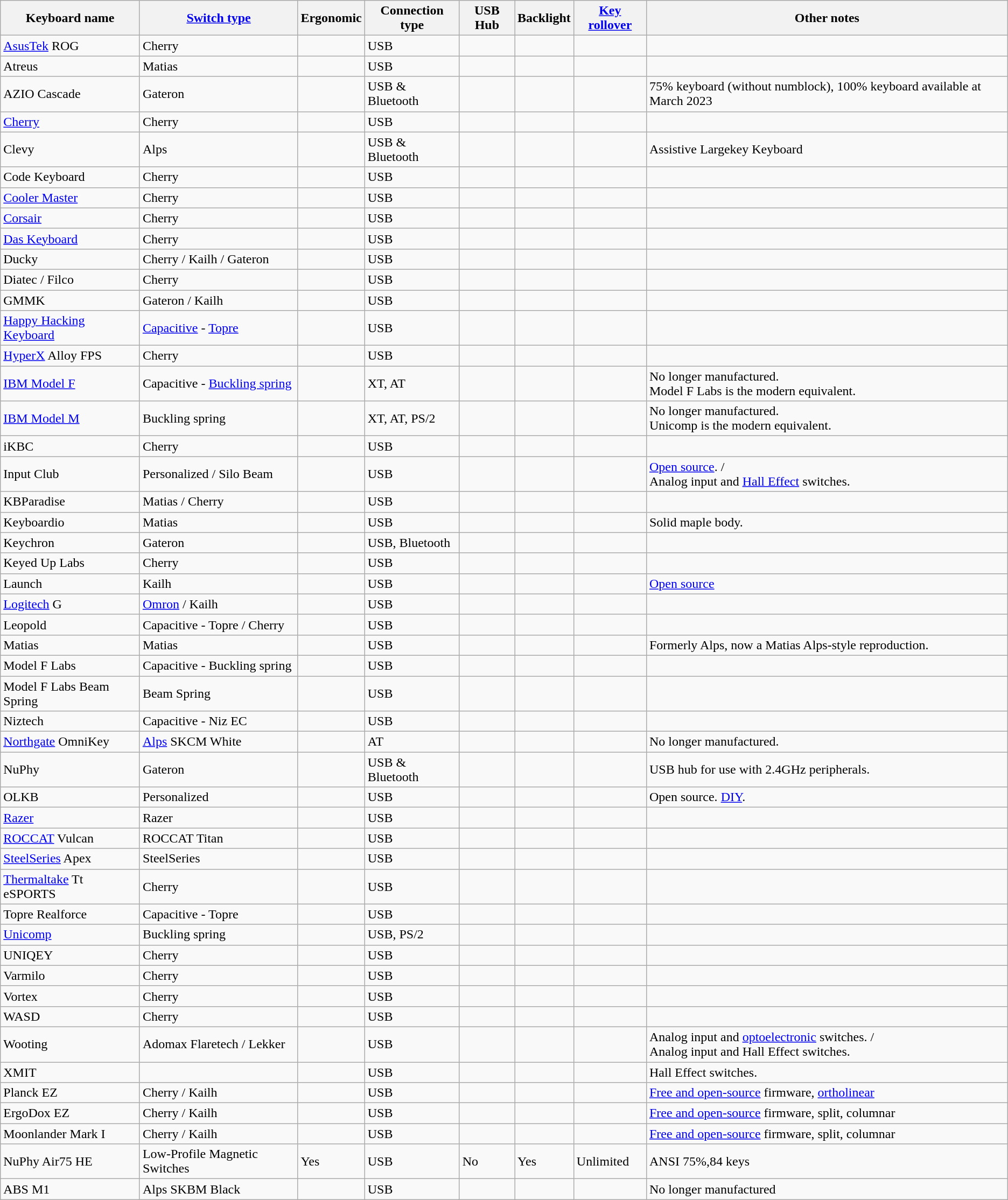<table class="wikitable sortable">
<tr>
<th>Keyboard name</th>
<th><a href='#'>Switch type</a></th>
<th>Ergonomic</th>
<th>Connection<br>type</th>
<th>USB Hub</th>
<th>Backlight</th>
<th><a href='#'>Key rollover</a></th>
<th>Other notes</th>
</tr>
<tr>
<td><a href='#'>AsusTek</a> ROG</td>
<td>Cherry</td>
<td></td>
<td>USB</td>
<td></td>
<td></td>
<td></td>
<td></td>
</tr>
<tr>
<td>Atreus</td>
<td>Matias</td>
<td></td>
<td>USB</td>
<td></td>
<td></td>
<td></td>
<td></td>
</tr>
<tr>
<td>AZIO Cascade</td>
<td>Gateron</td>
<td></td>
<td>USB & Bluetooth</td>
<td></td>
<td></td>
<td></td>
<td>75% keyboard (without numblock), 100% keyboard available at March 2023</td>
</tr>
<tr>
<td><a href='#'>Cherry</a></td>
<td>Cherry</td>
<td></td>
<td>USB</td>
<td></td>
<td></td>
<td></td>
<td></td>
</tr>
<tr>
<td>Clevy</td>
<td>Alps</td>
<td></td>
<td>USB & Bluetooth</td>
<td></td>
<td></td>
<td></td>
<td>Assistive Largekey Keyboard</td>
</tr>
<tr>
<td>Code Keyboard</td>
<td>Cherry</td>
<td></td>
<td>USB</td>
<td></td>
<td></td>
<td></td>
<td></td>
</tr>
<tr>
<td><a href='#'>Cooler Master</a></td>
<td>Cherry</td>
<td></td>
<td>USB</td>
<td></td>
<td></td>
<td></td>
<td></td>
</tr>
<tr>
<td><a href='#'>Corsair</a></td>
<td>Cherry</td>
<td></td>
<td>USB</td>
<td></td>
<td></td>
<td></td>
<td></td>
</tr>
<tr>
<td><a href='#'>Das Keyboard</a></td>
<td>Cherry</td>
<td></td>
<td>USB</td>
<td></td>
<td></td>
<td></td>
<td></td>
</tr>
<tr>
<td>Ducky</td>
<td>Cherry / Kailh / Gateron</td>
<td></td>
<td>USB</td>
<td></td>
<td></td>
<td></td>
<td></td>
</tr>
<tr>
<td>Diatec / Filco</td>
<td>Cherry</td>
<td></td>
<td>USB</td>
<td></td>
<td></td>
<td></td>
<td></td>
</tr>
<tr>
<td>GMMK</td>
<td>Gateron / Kailh</td>
<td></td>
<td>USB</td>
<td></td>
<td></td>
<td></td>
<td></td>
</tr>
<tr>
<td><a href='#'>Happy Hacking Keyboard</a></td>
<td><a href='#'>Capacitive</a> - <a href='#'>Topre</a></td>
<td></td>
<td>USB</td>
<td></td>
<td></td>
<td></td>
<td></td>
</tr>
<tr>
<td><a href='#'>HyperX</a> Alloy FPS</td>
<td>Cherry</td>
<td></td>
<td>USB</td>
<td></td>
<td></td>
<td></td>
<td></td>
</tr>
<tr>
<td><a href='#'>IBM Model F</a></td>
<td>Capacitive - <a href='#'>Buckling spring</a></td>
<td></td>
<td>XT, AT</td>
<td></td>
<td></td>
<td></td>
<td>No longer manufactured.<br> Model F Labs is the modern equivalent.</td>
</tr>
<tr>
<td><a href='#'>IBM Model M</a></td>
<td>Buckling spring</td>
<td></td>
<td>XT, AT, PS/2</td>
<td></td>
<td></td>
<td></td>
<td>No longer manufactured.<br>Unicomp is the modern equivalent.</td>
</tr>
<tr>
<td>iKBC</td>
<td>Cherry</td>
<td></td>
<td>USB</td>
<td></td>
<td></td>
<td></td>
<td></td>
</tr>
<tr>
<td>Input Club</td>
<td>Personalized / Silo Beam</td>
<td></td>
<td>USB</td>
<td></td>
<td></td>
<td></td>
<td><a href='#'>Open source</a>. /<br>Analog input and <a href='#'>Hall Effect</a> switches.</td>
</tr>
<tr>
<td>KBParadise</td>
<td>Matias / Cherry</td>
<td></td>
<td>USB</td>
<td></td>
<td></td>
<td></td>
<td></td>
</tr>
<tr>
<td>Keyboardio</td>
<td>Matias</td>
<td></td>
<td>USB</td>
<td></td>
<td></td>
<td></td>
<td>Solid maple body.</td>
</tr>
<tr>
<td>Keychron</td>
<td>Gateron</td>
<td></td>
<td>USB, Bluetooth</td>
<td></td>
<td></td>
<td></td>
<td></td>
</tr>
<tr>
<td>Keyed Up Labs</td>
<td>Cherry</td>
<td></td>
<td>USB</td>
<td></td>
<td></td>
<td></td>
<td></td>
</tr>
<tr>
<td>Launch</td>
<td>Kailh</td>
<td></td>
<td>USB</td>
<td></td>
<td></td>
<td></td>
<td><a href='#'>Open source</a></td>
</tr>
<tr>
<td><a href='#'>Logitech</a> G</td>
<td><a href='#'>Omron</a> / Kailh</td>
<td></td>
<td>USB</td>
<td></td>
<td></td>
<td></td>
<td></td>
</tr>
<tr>
<td>Leopold</td>
<td>Capacitive - Topre / Cherry</td>
<td></td>
<td>USB</td>
<td></td>
<td></td>
<td></td>
<td></td>
</tr>
<tr>
<td>Matias</td>
<td>Matias</td>
<td></td>
<td>USB</td>
<td></td>
<td></td>
<td></td>
<td>Formerly Alps, now a Matias Alps-style reproduction.</td>
</tr>
<tr>
<td>Model F Labs</td>
<td>Capacitive - Buckling spring</td>
<td></td>
<td>USB</td>
<td></td>
<td></td>
<td></td>
<td></td>
</tr>
<tr>
<td>Model F Labs Beam Spring</td>
<td>Beam Spring</td>
<td></td>
<td>USB</td>
<td></td>
<td></td>
<td></td>
<td></td>
</tr>
<tr>
<td>Niztech</td>
<td>Capacitive - Niz EC</td>
<td></td>
<td>USB</td>
<td></td>
<td></td>
<td></td>
<td></td>
</tr>
<tr>
<td><a href='#'>Northgate</a> OmniKey</td>
<td><a href='#'>Alps</a> SKCM White</td>
<td></td>
<td>AT</td>
<td></td>
<td></td>
<td></td>
<td>No longer manufactured.</td>
</tr>
<tr>
<td>NuPhy </td>
<td>Gateron</td>
<td></td>
<td>USB & Bluetooth</td>
<td></td>
<td></td>
<td></td>
<td>USB hub for use with 2.4GHz peripherals.</td>
</tr>
<tr>
<td>OLKB</td>
<td>Personalized</td>
<td></td>
<td>USB</td>
<td></td>
<td></td>
<td></td>
<td>Open source. <a href='#'>DIY</a>.</td>
</tr>
<tr>
<td><a href='#'>Razer</a></td>
<td>Razer</td>
<td></td>
<td>USB</td>
<td></td>
<td></td>
<td></td>
<td></td>
</tr>
<tr>
<td><a href='#'>ROCCAT</a> Vulcan</td>
<td>ROCCAT Titan</td>
<td></td>
<td>USB</td>
<td></td>
<td></td>
<td></td>
<td></td>
</tr>
<tr>
<td><a href='#'>SteelSeries</a> Apex</td>
<td>SteelSeries</td>
<td></td>
<td>USB</td>
<td></td>
<td></td>
<td></td>
<td></td>
</tr>
<tr>
<td><a href='#'>Thermaltake</a> Tt eSPORTS</td>
<td>Cherry</td>
<td></td>
<td>USB</td>
<td></td>
<td></td>
<td></td>
<td></td>
</tr>
<tr>
<td>Topre Realforce</td>
<td>Capacitive - Topre</td>
<td></td>
<td>USB</td>
<td></td>
<td></td>
<td></td>
<td></td>
</tr>
<tr>
<td><a href='#'>Unicomp</a></td>
<td>Buckling spring</td>
<td></td>
<td>USB, PS/2</td>
<td></td>
<td></td>
<td></td>
<td></td>
</tr>
<tr>
<td>UNIQEY</td>
<td>Cherry</td>
<td></td>
<td>USB</td>
<td></td>
<td></td>
<td></td>
<td></td>
</tr>
<tr>
<td>Varmilo</td>
<td>Cherry</td>
<td></td>
<td>USB</td>
<td></td>
<td></td>
<td></td>
<td></td>
</tr>
<tr>
<td>Vortex</td>
<td>Cherry</td>
<td></td>
<td>USB</td>
<td></td>
<td></td>
<td></td>
<td></td>
</tr>
<tr>
<td>WASD</td>
<td>Cherry</td>
<td></td>
<td>USB</td>
<td></td>
<td></td>
<td></td>
<td></td>
</tr>
<tr>
<td>Wooting</td>
<td>Adomax Flaretech / Lekker</td>
<td></td>
<td>USB</td>
<td></td>
<td></td>
<td></td>
<td>Analog input and <a href='#'>optoelectronic</a> switches. /<br>Analog input and Hall Effect switches.</td>
</tr>
<tr>
<td>XMIT</td>
<td></td>
<td></td>
<td>USB</td>
<td></td>
<td></td>
<td></td>
<td>Hall Effect switches.</td>
</tr>
<tr>
<td>Planck EZ</td>
<td>Cherry / Kailh</td>
<td></td>
<td>USB</td>
<td></td>
<td></td>
<td></td>
<td><a href='#'>Free and open-source</a> firmware, <a href='#'>ortholinear</a><br></td>
</tr>
<tr>
<td>ErgoDox EZ</td>
<td>Cherry / Kailh</td>
<td></td>
<td>USB</td>
<td></td>
<td></td>
<td></td>
<td><a href='#'>Free and open-source</a> firmware, split, columnar<br></td>
</tr>
<tr>
<td>Moonlander Mark I</td>
<td>Cherry / Kailh</td>
<td></td>
<td>USB</td>
<td></td>
<td></td>
<td></td>
<td><a href='#'>Free and open-source</a> firmware, split, columnar<br></td>
</tr>
<tr>
<td>NuPhy Air75 HE</td>
<td>Low-Profile Magnetic Switches</td>
<td>Yes</td>
<td>USB</td>
<td>No</td>
<td>Yes</td>
<td>Unlimited</td>
<td>ANSI 75%,84 keys</td>
</tr>
<tr>
<td>ABS M1</td>
<td>Alps SKBM Black</td>
<td></td>
<td>USB</td>
<td></td>
<td></td>
<td></td>
<td>No longer manufactured</td>
</tr>
</table>
